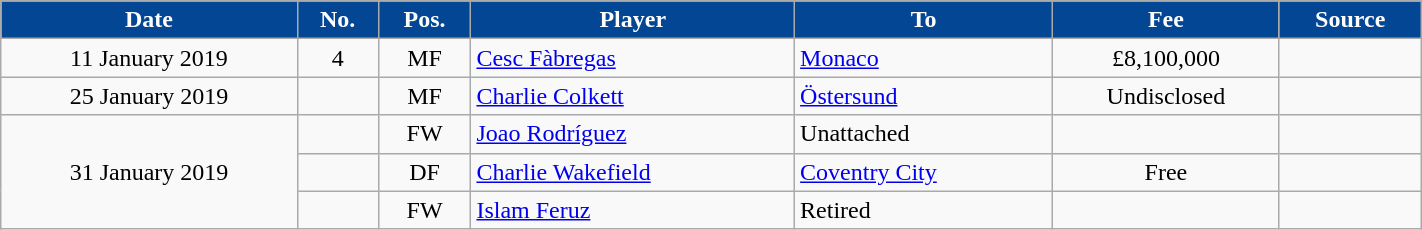<table class="wikitable sortable" style="text-align:center;width:75%;">
<tr>
<th style=background-color:#034694;color:#FFFFFF>Date</th>
<th style=background-color:#034694;color:#FFFFFF>No.</th>
<th style=background-color:#034694;color:#FFFFFF>Pos.</th>
<th style=background-color:#034694;color:#FFFFFF>Player</th>
<th style=background-color:#034694;color:#FFFFFF>To</th>
<th style=background-color:#034694;color:#FFFFFF data-sort-type="currency">Fee</th>
<th style=background-color:#034694;color:#FFFFFF>Source</th>
</tr>
<tr>
<td>11 January 2019</td>
<td>4</td>
<td>MF</td>
<td align=left> <a href='#'>Cesc Fàbregas</a></td>
<td align=left> <a href='#'>Monaco</a></td>
<td>£8,100,000</td>
<td></td>
</tr>
<tr>
<td>25 January 2019</td>
<td></td>
<td>MF</td>
<td align=left> <a href='#'>Charlie Colkett</a></td>
<td align=left> <a href='#'>Östersund</a></td>
<td>Undisclosed</td>
<td></td>
</tr>
<tr>
<td rowspan=3>31 January 2019</td>
<td></td>
<td>FW</td>
<td align=left> <a href='#'>Joao Rodríguez</a></td>
<td align=left>Unattached</td>
<td></td>
<td></td>
</tr>
<tr>
<td></td>
<td>DF</td>
<td align=left> <a href='#'>Charlie Wakefield</a></td>
<td align=left> <a href='#'>Coventry City</a></td>
<td>Free</td>
<td></td>
</tr>
<tr>
<td></td>
<td>FW</td>
<td align=left> <a href='#'>Islam Feruz</a></td>
<td align=left>Retired</td>
<td></td>
<td></td>
</tr>
</table>
